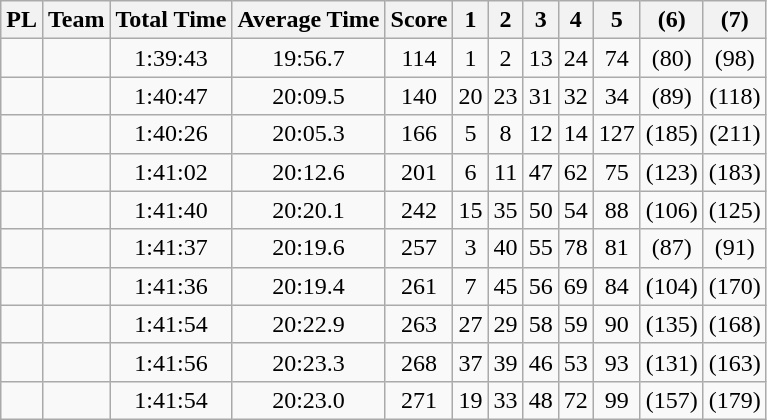<table class="wikitable sortable" style="text-align:center">
<tr>
<th>PL</th>
<th>Team</th>
<th>Total Time</th>
<th>Average Time</th>
<th>Score</th>
<th>1</th>
<th>2</th>
<th>3</th>
<th>4</th>
<th>5</th>
<th>(6)</th>
<th>(7)</th>
</tr>
<tr>
<td></td>
<td></td>
<td>1:39:43</td>
<td>19:56.7</td>
<td>114</td>
<td>1</td>
<td>2</td>
<td>13</td>
<td>24</td>
<td>74</td>
<td>(80)</td>
<td>(98)</td>
</tr>
<tr>
<td></td>
<td></td>
<td>1:40:47</td>
<td>20:09.5</td>
<td>140</td>
<td>20</td>
<td>23</td>
<td>31</td>
<td>32</td>
<td>34</td>
<td>(89)</td>
<td>(118)</td>
</tr>
<tr>
<td></td>
<td></td>
<td>1:40:26</td>
<td>20:05.3</td>
<td>166</td>
<td>5</td>
<td>8</td>
<td>12</td>
<td>14</td>
<td>127</td>
<td>(185)</td>
<td>(211)</td>
</tr>
<tr>
<td></td>
<td></td>
<td>1:41:02</td>
<td>20:12.6</td>
<td>201</td>
<td>6</td>
<td>11</td>
<td>47</td>
<td>62</td>
<td>75</td>
<td>(123)</td>
<td>(183)</td>
</tr>
<tr>
<td></td>
<td></td>
<td>1:41:40</td>
<td>20:20.1</td>
<td>242</td>
<td>15</td>
<td>35</td>
<td>50</td>
<td>54</td>
<td>88</td>
<td>(106)</td>
<td>(125)</td>
</tr>
<tr>
<td></td>
<td></td>
<td>1:41:37</td>
<td>20:19.6</td>
<td>257</td>
<td>3</td>
<td>40</td>
<td>55</td>
<td>78</td>
<td>81</td>
<td>(87)</td>
<td>(91)</td>
</tr>
<tr>
<td></td>
<td></td>
<td>1:41:36</td>
<td>20:19.4</td>
<td>261</td>
<td>7</td>
<td>45</td>
<td>56</td>
<td>69</td>
<td>84</td>
<td>(104)</td>
<td>(170)</td>
</tr>
<tr>
<td></td>
<td></td>
<td>1:41:54</td>
<td>20:22.9</td>
<td>263</td>
<td>27</td>
<td>29</td>
<td>58</td>
<td>59</td>
<td>90</td>
<td>(135)</td>
<td>(168)</td>
</tr>
<tr>
<td></td>
<td></td>
<td>1:41:56</td>
<td>20:23.3</td>
<td>268</td>
<td>37</td>
<td>39</td>
<td>46</td>
<td>53</td>
<td>93</td>
<td>(131)</td>
<td>(163)</td>
</tr>
<tr>
<td></td>
<td></td>
<td>1:41:54</td>
<td>20:23.0</td>
<td>271</td>
<td>19</td>
<td>33</td>
<td>48</td>
<td>72</td>
<td>99</td>
<td>(157)</td>
<td>(179)</td>
</tr>
</table>
